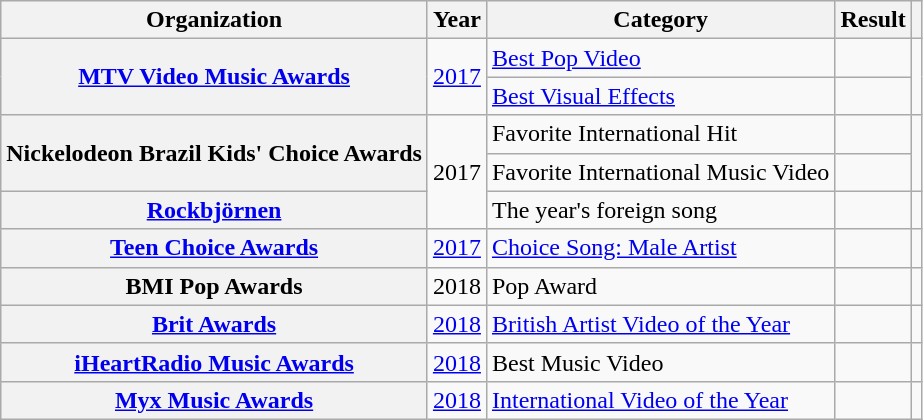<table class="wikitable sortable plainrowheaders" style="border:none; margin:0;">
<tr>
<th scope="col">Organization</th>
<th scope="col">Year</th>
<th scope="col">Category</th>
<th scope="col">Result</th>
<th class="unsortable" scope="col"></th>
</tr>
<tr>
<th rowspan="2" scope="row"><a href='#'>MTV Video Music Awards</a></th>
<td rowspan=2><a href='#'>2017</a></td>
<td><a href='#'>Best Pop Video</a></td>
<td></td>
<td style="text-align:center" rowspan="2"></td>
</tr>
<tr>
<td><a href='#'>Best Visual Effects</a></td>
<td></td>
</tr>
<tr>
<th rowspan="2" scope="row">Nickelodeon Brazil Kids' Choice Awards</th>
<td rowspan="3">2017</td>
<td>Favorite International Hit</td>
<td></td>
<td style="text-align:center" rowspan="2"></td>
</tr>
<tr>
<td>Favorite International Music Video</td>
<td></td>
</tr>
<tr>
<th scope="row"><a href='#'>Rockbjörnen</a></th>
<td>The year's foreign song</td>
<td></td>
<td style="text-align:center"></td>
</tr>
<tr>
<th scope="row"><a href='#'>Teen Choice Awards</a></th>
<td><a href='#'>2017</a></td>
<td><a href='#'>Choice Song: Male Artist</a></td>
<td></td>
<td style="text-align:center"></td>
</tr>
<tr>
<th scope="row">BMI Pop Awards</th>
<td>2018</td>
<td>Pop Award</td>
<td></td>
<td style="text-align:center"></td>
</tr>
<tr>
<th scope="row"><a href='#'>Brit Awards</a></th>
<td><a href='#'>2018</a></td>
<td><a href='#'>British Artist Video of the Year</a></td>
<td></td>
<td style="text-align:center"></td>
</tr>
<tr>
<th scope="row"><a href='#'>iHeartRadio Music Awards</a></th>
<td><a href='#'>2018</a></td>
<td>Best Music Video</td>
<td></td>
<td style="text-align:center"></td>
</tr>
<tr>
<th scope="row"><a href='#'>Myx Music Awards</a></th>
<td><a href='#'>2018</a></td>
<td><a href='#'>International Video of the Year</a></td>
<td></td>
<td style="text-align:center"></td>
</tr>
<tr>
</tr>
</table>
